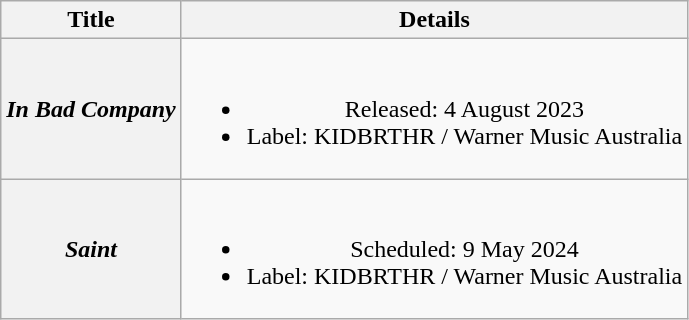<table class="wikitable plainrowheaders" style="text-align:center;" border="1">
<tr>
<th>Title</th>
<th>Details</th>
</tr>
<tr>
<th scope="row"><em>In Bad Company</em></th>
<td><br><ul><li>Released: 4 August 2023</li><li>Label: KIDBRTHR / Warner Music Australia</li></ul></td>
</tr>
<tr>
<th scope="row"><em>Saint</em></th>
<td><br><ul><li>Scheduled: 9 May 2024</li><li>Label: KIDBRTHR / Warner Music Australia</li></ul></td>
</tr>
</table>
